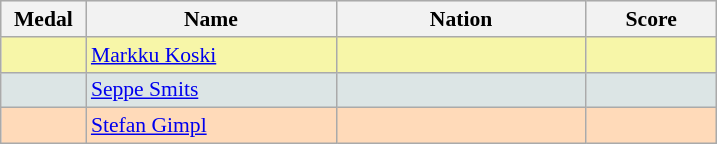<table class=wikitable style="border:1px solid #AAAAAA;font-size:90%">
<tr bgcolor="#E4E4E4">
<th width=50>Medal</th>
<th width=160>Name</th>
<th width=160>Nation</th>
<th width=80>Score</th>
</tr>
<tr bgcolor="#F7F6A8">
<td align="center"></td>
<td><a href='#'>Markku Koski</a></td>
<td></td>
<td align="center"></td>
</tr>
<tr bgcolor="#DCE5E5">
<td align="center"></td>
<td><a href='#'>Seppe Smits</a></td>
<td></td>
<td align="center"></td>
</tr>
<tr bgcolor="#FFDAB9">
<td align="center"></td>
<td><a href='#'>Stefan Gimpl</a></td>
<td></td>
<td align="center"></td>
</tr>
</table>
